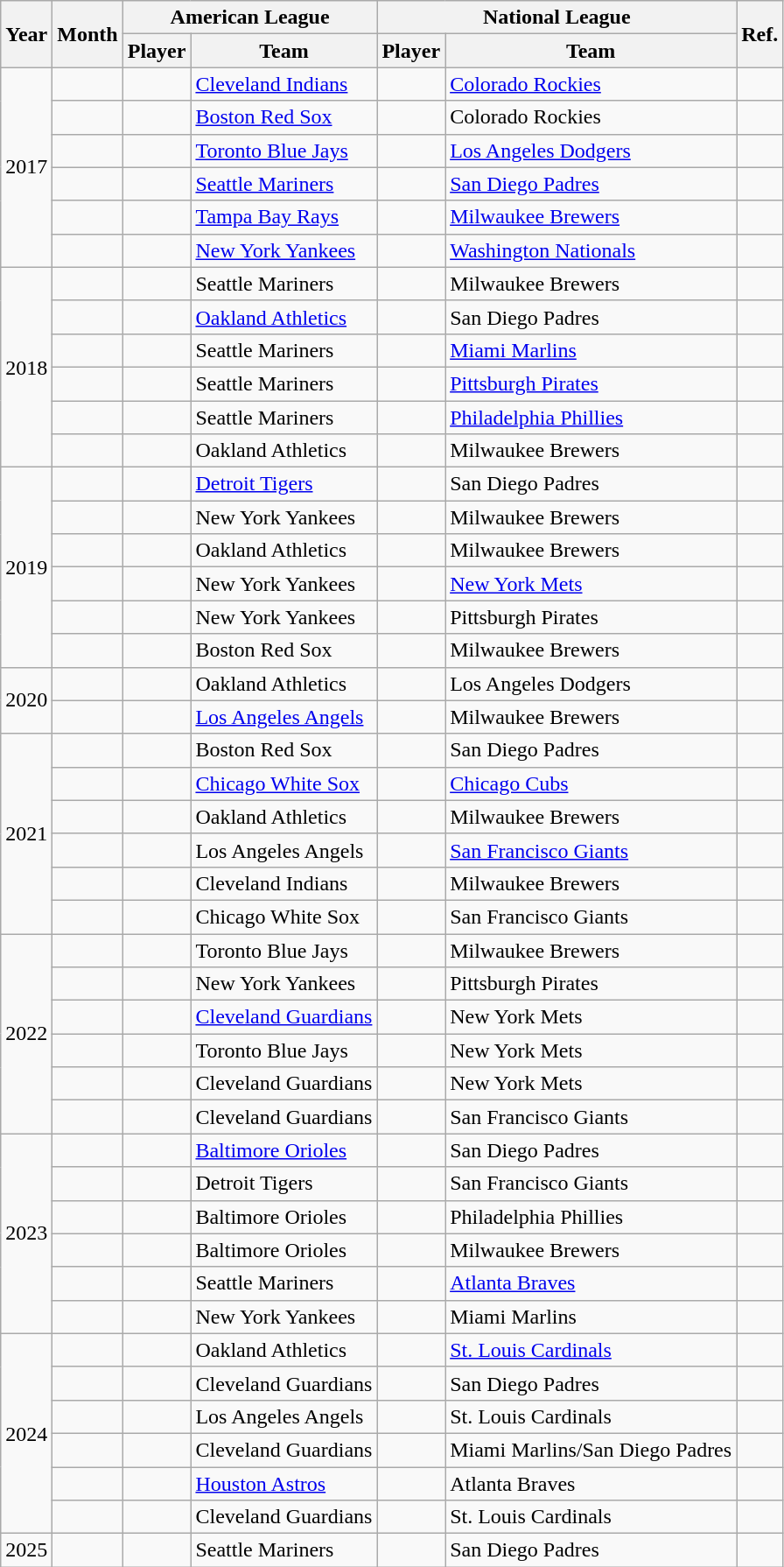<table class="wikitable sortable">
<tr>
<th rowspan=2>Year</th>
<th rowspan=2>Month</th>
<th colspan=2>American League</th>
<th colspan=2>National League</th>
<th rowspan=2 class=unsortable>Ref.</th>
</tr>
<tr>
<th>Player</th>
<th>Team</th>
<th>Player</th>
<th>Team</th>
</tr>
<tr>
<td rowspan=6>2017</td>
<td></td>
<td></td>
<td><a href='#'>Cleveland Indians</a></td>
<td></td>
<td><a href='#'>Colorado Rockies</a></td>
<td></td>
</tr>
<tr>
<td></td>
<td></td>
<td><a href='#'>Boston Red Sox</a></td>
<td> </td>
<td>Colorado Rockies</td>
<td></td>
</tr>
<tr>
<td></td>
<td></td>
<td><a href='#'>Toronto Blue Jays</a></td>
<td></td>
<td><a href='#'>Los Angeles Dodgers</a></td>
<td></td>
</tr>
<tr>
<td></td>
<td></td>
<td><a href='#'>Seattle Mariners</a></td>
<td></td>
<td><a href='#'>San Diego Padres</a></td>
<td></td>
</tr>
<tr>
<td></td>
<td></td>
<td><a href='#'>Tampa Bay Rays</a></td>
<td></td>
<td><a href='#'>Milwaukee Brewers</a></td>
<td></td>
</tr>
<tr>
<td></td>
<td></td>
<td><a href='#'>New York Yankees</a></td>
<td></td>
<td><a href='#'>Washington Nationals</a></td>
<td></td>
</tr>
<tr>
<td rowspan=6>2018</td>
<td></td>
<td> </td>
<td>Seattle Mariners</td>
<td></td>
<td>Milwaukee Brewers</td>
<td></td>
</tr>
<tr>
<td></td>
<td></td>
<td><a href='#'>Oakland Athletics</a></td>
<td> </td>
<td>San Diego Padres</td>
<td></td>
</tr>
<tr>
<td></td>
<td> </td>
<td>Seattle Mariners</td>
<td></td>
<td><a href='#'>Miami Marlins</a></td>
<td></td>
</tr>
<tr>
<td></td>
<td> </td>
<td>Seattle Mariners</td>
<td></td>
<td><a href='#'>Pittsburgh Pirates</a></td>
<td></td>
</tr>
<tr>
<td></td>
<td> </td>
<td>Seattle Mariners</td>
<td></td>
<td><a href='#'>Philadelphia Phillies</a></td>
<td></td>
</tr>
<tr>
<td></td>
<td> </td>
<td>Oakland Athletics</td>
<td> </td>
<td>Milwaukee Brewers</td>
<td></td>
</tr>
<tr>
<td rowspan=6>2019</td>
<td></td>
<td></td>
<td><a href='#'>Detroit Tigers</a></td>
<td></td>
<td>San Diego Padres</td>
<td></td>
</tr>
<tr>
<td></td>
<td> </td>
<td>New York Yankees</td>
<td> </td>
<td>Milwaukee Brewers</td>
<td></td>
</tr>
<tr>
<td></td>
<td></td>
<td>Oakland Athletics</td>
<td> </td>
<td>Milwaukee Brewers</td>
<td></td>
</tr>
<tr>
<td></td>
<td></td>
<td>New York Yankees</td>
<td></td>
<td><a href='#'>New York Mets</a></td>
<td></td>
</tr>
<tr>
<td></td>
<td> </td>
<td>New York Yankees</td>
<td> </td>
<td>Pittsburgh Pirates</td>
<td></td>
</tr>
<tr>
<td></td>
<td></td>
<td>Boston Red Sox</td>
<td></td>
<td>Milwaukee Brewers</td>
<td></td>
</tr>
<tr>
<td rowspan=2>2020</td>
<td></td>
<td> </td>
<td>Oakland Athletics</td>
<td> </td>
<td>Los Angeles Dodgers</td>
<td></td>
</tr>
<tr>
<td></td>
<td></td>
<td><a href='#'>Los Angeles Angels</a></td>
<td></td>
<td>Milwaukee Brewers</td>
<td></td>
</tr>
<tr>
<td rowspan=6>2021</td>
<td></td>
<td></td>
<td>Boston Red Sox</td>
<td></td>
<td>San Diego Padres</td>
<td></td>
</tr>
<tr>
<td></td>
<td> </td>
<td><a href='#'>Chicago White Sox</a></td>
<td></td>
<td><a href='#'>Chicago Cubs</a></td>
<td></td>
</tr>
<tr>
<td></td>
<td></td>
<td>Oakland Athletics</td>
<td> </td>
<td>Milwaukee Brewers</td>
<td></td>
</tr>
<tr>
<td></td>
<td></td>
<td>Los Angeles Angels</td>
<td></td>
<td><a href='#'>San Francisco Giants</a></td>
<td></td>
</tr>
<tr>
<td></td>
<td></td>
<td>Cleveland Indians</td>
<td> </td>
<td>Milwaukee Brewers</td>
<td></td>
</tr>
<tr>
<td></td>
<td> </td>
<td>Chicago White Sox</td>
<td></td>
<td>San Francisco Giants</td>
<td></td>
</tr>
<tr>
<td rowspan=6>2022</td>
<td></td>
<td></td>
<td>Toronto Blue Jays</td>
<td> </td>
<td>Milwaukee Brewers</td>
<td></td>
</tr>
<tr>
<td></td>
<td></td>
<td>New York Yankees</td>
<td></td>
<td>Pittsburgh Pirates</td>
<td></td>
</tr>
<tr>
<td></td>
<td> </td>
<td><a href='#'>Cleveland Guardians</a></td>
<td> </td>
<td>New York Mets</td>
<td></td>
</tr>
<tr>
<td></td>
<td> </td>
<td>Toronto Blue Jays</td>
<td> </td>
<td>New York Mets</td>
<td></td>
</tr>
<tr>
<td></td>
<td> </td>
<td>Cleveland Guardians</td>
<td> </td>
<td>New York Mets</td>
<td></td>
</tr>
<tr>
<td></td>
<td> </td>
<td>Cleveland Guardians</td>
<td> </td>
<td>San Francisco Giants</td>
<td></td>
</tr>
<tr>
<td rowspan=6>2023</td>
<td></td>
<td></td>
<td><a href='#'>Baltimore Orioles</a></td>
<td> </td>
<td>San Diego Padres</td>
<td></td>
</tr>
<tr>
<td></td>
<td></td>
<td>Detroit Tigers</td>
<td> </td>
<td>San Francisco Giants</td>
<td></td>
</tr>
<tr>
<td></td>
<td> </td>
<td>Baltimore Orioles</td>
<td> </td>
<td>Philadelphia Phillies</td>
<td></td>
</tr>
<tr>
<td></td>
<td> </td>
<td>Baltimore Orioles</td>
<td></td>
<td>Milwaukee Brewers</td>
<td></td>
</tr>
<tr>
<td></td>
<td></td>
<td>Seattle Mariners</td>
<td> </td>
<td><a href='#'>Atlanta Braves</a></td>
<td></td>
</tr>
<tr>
<td></td>
<td> </td>
<td>New York Yankees</td>
<td></td>
<td>Miami Marlins</td>
<td></td>
</tr>
<tr>
<td rowspan=6>2024</td>
<td></td>
<td></td>
<td>Oakland Athletics</td>
<td></td>
<td><a href='#'>St. Louis Cardinals</a></td>
<td></td>
</tr>
<tr>
<td></td>
<td> </td>
<td>Cleveland Guardians</td>
<td></td>
<td>San Diego Padres</td>
<td></td>
</tr>
<tr>
<td></td>
<td></td>
<td>Los Angeles Angels</td>
<td> </td>
<td>St. Louis Cardinals</td>
<td></td>
</tr>
<tr>
<td></td>
<td> </td>
<td>Cleveland Guardians</td>
<td> </td>
<td>Miami Marlins/San Diego Padres</td>
<td></td>
</tr>
<tr>
<td></td>
<td> </td>
<td><a href='#'>Houston Astros</a></td>
<td> </td>
<td>Atlanta Braves</td>
<td></td>
</tr>
<tr>
<td></td>
<td> </td>
<td>Cleveland Guardians</td>
<td> </td>
<td>St. Louis Cardinals</td>
<td></td>
</tr>
<tr>
<td rowspan=6>2025</td>
<td></td>
<td> </td>
<td>Seattle Mariners</td>
<td> </td>
<td>San Diego Padres</td>
<td></td>
</tr>
</table>
